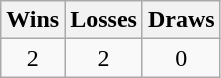<table class="wikitable">
<tr>
<th>Wins</th>
<th>Losses</th>
<th>Draws</th>
</tr>
<tr>
<td align="center">2</td>
<td align="center">2</td>
<td align="center">0</td>
</tr>
</table>
